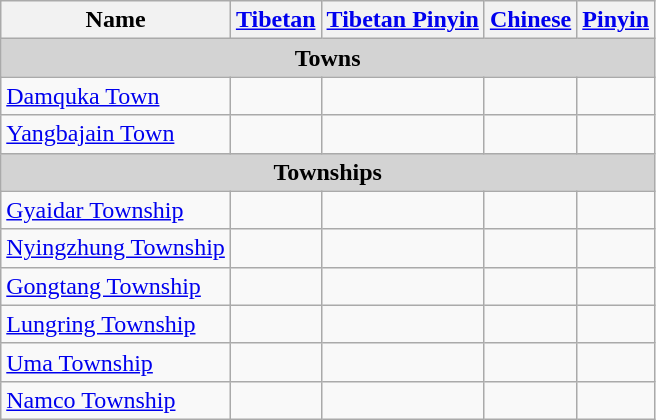<table class="wikitable">
<tr>
<th>Name</th>
<th><a href='#'>Tibetan</a></th>
<th><a href='#'>Tibetan Pinyin</a></th>
<th><a href='#'>Chinese</a></th>
<th><a href='#'>Pinyin</a></th>
</tr>
<tr --------->
<td colspan="5"  style="text-align:center; background:#d3d3d3;"><strong>Towns</strong></td>
</tr>
<tr --------->
<td><a href='#'>Damquka Town</a></td>
<td></td>
<td></td>
<td></td>
<td></td>
</tr>
<tr>
<td><a href='#'>Yangbajain Town</a></td>
<td></td>
<td></td>
<td></td>
<td></td>
</tr>
<tr --------->
<td colspan="5"  style="text-align:center; background:#d3d3d3;"><strong>Townships</strong></td>
</tr>
<tr --------->
<td><a href='#'>Gyaidar Township</a></td>
<td></td>
<td></td>
<td></td>
<td></td>
</tr>
<tr>
<td><a href='#'>Nyingzhung Township</a></td>
<td></td>
<td></td>
<td></td>
<td></td>
</tr>
<tr>
<td><a href='#'>Gongtang Township</a></td>
<td></td>
<td></td>
<td></td>
<td></td>
</tr>
<tr>
<td><a href='#'>Lungring Township</a></td>
<td></td>
<td></td>
<td></td>
<td></td>
</tr>
<tr>
<td><a href='#'>Uma Township</a></td>
<td></td>
<td></td>
<td></td>
<td></td>
</tr>
<tr>
<td><a href='#'>Namco Township</a></td>
<td></td>
<td></td>
<td></td>
<td></td>
</tr>
</table>
